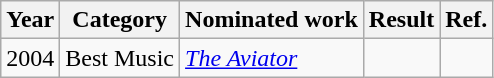<table class="wikitable">
<tr>
<th>Year</th>
<th>Category</th>
<th>Nominated work</th>
<th>Result</th>
<th>Ref.</th>
</tr>
<tr>
<td>2004</td>
<td>Best Music</td>
<td><em><a href='#'>The Aviator</a></em></td>
<td></td>
<td align="center"></td>
</tr>
</table>
